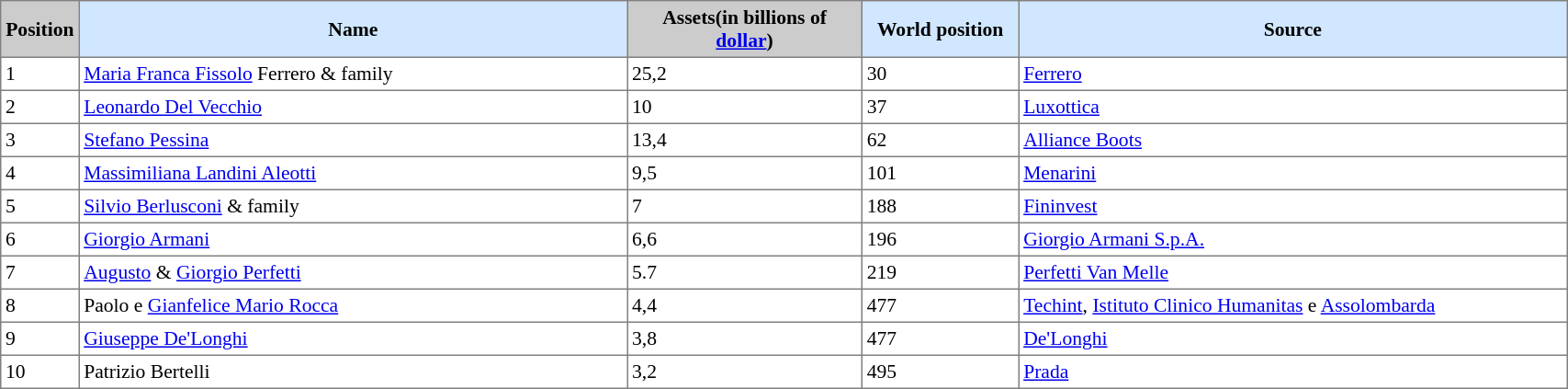<table border="1" style="border-collapse:collapse; font-size:90%;" cellpadding="3" cellspacing="0" width="90%">
<tr>
<td align="center" bgcolor="#CCCCCC" width="5%"><strong>Position</strong></td>
<td bgcolor="#D0E7FF" align="center" width="35%"><strong>Name</strong></td>
<td bgcolor="#cccccc" align="center" width="15%"><strong>Assets(in billions of <a href='#'>dollar</a>)</strong></td>
<td bgcolor="#D0E7FF" align="center" width="10%"><strong>World position</strong></td>
<td bgcolor="#D0E7FF" align="center" width="35%"><strong>Source</strong></td>
</tr>
<tr>
<td>1</td>
<td><a href='#'>Maria Franca Fissolo</a> Ferrero & family</td>
<td>25,2</td>
<td>30</td>
<td><a href='#'>Ferrero</a></td>
</tr>
<tr>
<td>2</td>
<td><a href='#'>Leonardo Del Vecchio</a></td>
<td>10</td>
<td>37</td>
<td><a href='#'>Luxottica</a></td>
</tr>
<tr>
<td>3</td>
<td><a href='#'>Stefano Pessina</a></td>
<td>13,4</td>
<td>62</td>
<td><a href='#'>Alliance Boots</a></td>
</tr>
<tr>
<td>4</td>
<td><a href='#'>Massimiliana Landini Aleotti</a></td>
<td>9,5</td>
<td>101</td>
<td><a href='#'>Menarini</a></td>
</tr>
<tr>
<td>5</td>
<td><a href='#'>Silvio Berlusconi</a> & family</td>
<td>7</td>
<td>188</td>
<td><a href='#'>Fininvest</a></td>
</tr>
<tr>
<td>6</td>
<td><a href='#'>Giorgio Armani</a></td>
<td>6,6</td>
<td>196</td>
<td><a href='#'>Giorgio Armani S.p.A.</a></td>
</tr>
<tr>
<td>7</td>
<td><a href='#'>Augusto</a> & <a href='#'>Giorgio Perfetti</a></td>
<td>5.7</td>
<td>219</td>
<td><a href='#'>Perfetti Van Melle</a></td>
</tr>
<tr>
<td>8</td>
<td>Paolo e <a href='#'>Gianfelice Mario Rocca</a></td>
<td>4,4</td>
<td>477</td>
<td><a href='#'>Techint</a>, <a href='#'>Istituto Clinico Humanitas</a> e <a href='#'>Assolombarda</a></td>
</tr>
<tr>
<td>9</td>
<td><a href='#'>Giuseppe De'Longhi</a></td>
<td>3,8</td>
<td>477</td>
<td><a href='#'>De'Longhi</a></td>
</tr>
<tr>
<td>10</td>
<td>Patrizio Bertelli</td>
<td>3,2</td>
<td>495</td>
<td><a href='#'>Prada</a></td>
</tr>
</table>
